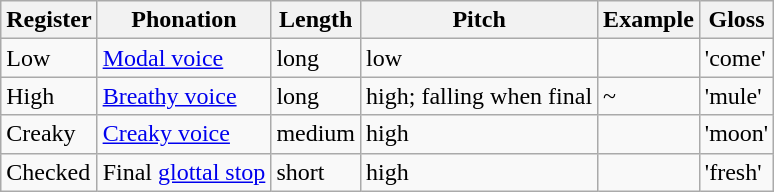<table class="wikitable">
<tr>
<th>Register</th>
<th>Phonation</th>
<th>Length</th>
<th>Pitch</th>
<th>Example</th>
<th>Gloss</th>
</tr>
<tr>
<td>Low</td>
<td><a href='#'>Modal voice</a></td>
<td>long</td>
<td>low</td>
<td> </td>
<td>'come'</td>
</tr>
<tr>
<td>High</td>
<td><a href='#'>Breathy voice</a></td>
<td>long</td>
<td>high; falling when final</td>
<td>  ~ </td>
<td>'mule'</td>
</tr>
<tr>
<td>Creaky</td>
<td><a href='#'>Creaky voice</a></td>
<td>medium</td>
<td>high</td>
<td> </td>
<td>'moon'</td>
</tr>
<tr>
<td>Checked</td>
<td>Final <a href='#'>glottal stop</a></td>
<td>short</td>
<td>high</td>
<td> </td>
<td>'fresh'</td>
</tr>
</table>
